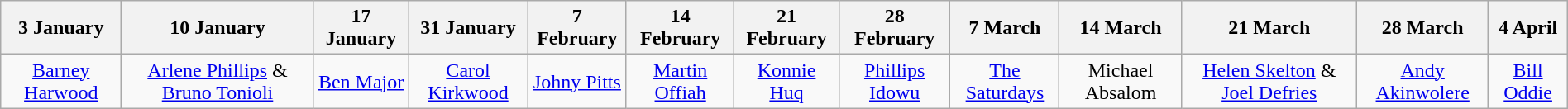<table class="wikitable" style="font-size:100%; text-align:center; width: 100%; margin-left: auto; margin-right: auto;">
<tr>
<th>3 January</th>
<th>10 January</th>
<th>17 January</th>
<th>31 January</th>
<th>7 February</th>
<th>14 February</th>
<th>21 February</th>
<th>28 February</th>
<th>7 March</th>
<th>14 March</th>
<th>21 March</th>
<th>28 March</th>
<th>4 April</th>
</tr>
<tr>
<td><a href='#'>Barney Harwood</a></td>
<td><a href='#'>Arlene Phillips</a> & <a href='#'>Bruno Tonioli</a></td>
<td><a href='#'>Ben Major</a></td>
<td><a href='#'>Carol Kirkwood</a></td>
<td><a href='#'>Johny Pitts</a></td>
<td><a href='#'>Martin Offiah</a></td>
<td><a href='#'>Konnie Huq</a></td>
<td><a href='#'>Phillips Idowu</a></td>
<td><a href='#'>The Saturdays</a></td>
<td>Michael Absalom</td>
<td><a href='#'>Helen Skelton</a> & <a href='#'>Joel Defries</a></td>
<td><a href='#'>Andy Akinwolere</a></td>
<td><a href='#'>Bill Oddie</a></td>
</tr>
</table>
